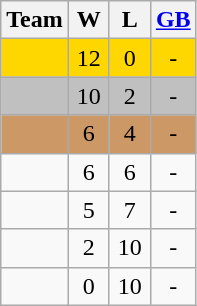<table class="wikitable" style="text-align:center;">
<tr>
<th>Team</th>
<th width=20px>W</th>
<th width=20px>L</th>
<th width=20px><a href='#'>GB</a></th>
</tr>
<tr bgcolor=gold>
<td align="left"></td>
<td>12</td>
<td>0</td>
<td>-</td>
</tr>
<tr bgcolor=silver>
<td align="left"></td>
<td>10</td>
<td>2</td>
<td>-</td>
</tr>
<tr bgcolor="CC9966">
<td align="left"></td>
<td>6</td>
<td>4</td>
<td>-</td>
</tr>
<tr align="center">
<td align="left"></td>
<td>6</td>
<td>6</td>
<td>-</td>
</tr>
<tr>
<td align="left"></td>
<td>5</td>
<td>7</td>
<td>-</td>
</tr>
<tr>
<td align="left"></td>
<td>2</td>
<td>10</td>
<td>-</td>
</tr>
<tr>
<td align="left"></td>
<td>0</td>
<td>10</td>
<td>-</td>
</tr>
</table>
